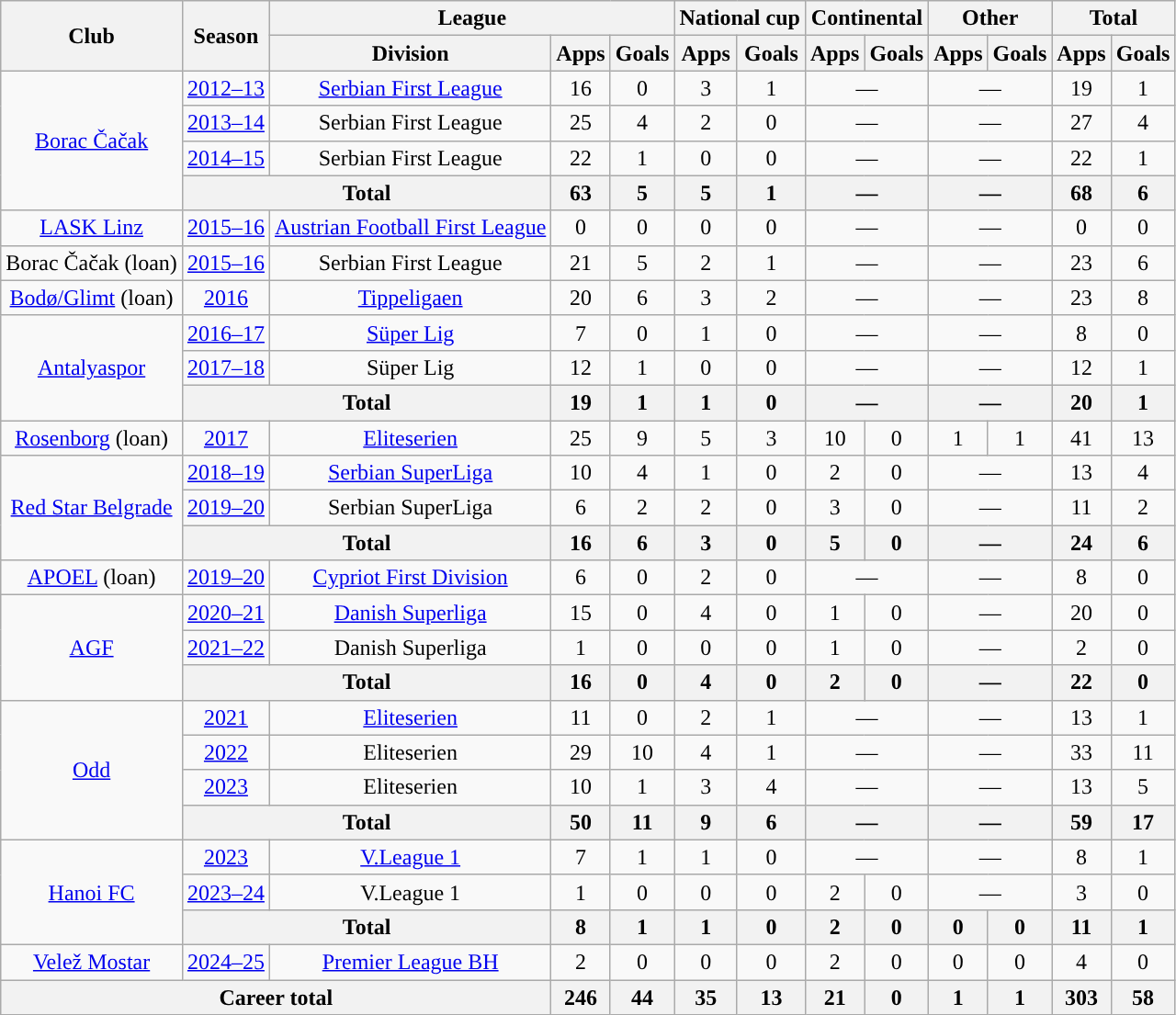<table class="wikitable" style="text-align: center;">
<tr>
<th rowspan="2">Club</th>
<th rowspan="2">Season</th>
<th colspan="3">League</th>
<th colspan="2">National cup</th>
<th colspan="2">Continental</th>
<th colspan="2">Other</th>
<th colspan="2">Total</th>
</tr>
<tr>
<th>Division</th>
<th>Apps</th>
<th>Goals</th>
<th>Apps</th>
<th>Goals</th>
<th>Apps</th>
<th>Goals</th>
<th>Apps</th>
<th>Goals</th>
<th>Apps</th>
<th>Goals</th>
</tr>
<tr>
<td rowspan="4"><a href='#'>Borac Čačak</a></td>
<td><a href='#'>2012–13</a></td>
<td><a href='#'>Serbian First League</a></td>
<td>16</td>
<td>0</td>
<td>3</td>
<td>1</td>
<td colspan="2">—</td>
<td colspan="2">—</td>
<td>19</td>
<td>1</td>
</tr>
<tr>
<td><a href='#'>2013–14</a></td>
<td>Serbian First League</td>
<td>25</td>
<td>4</td>
<td>2</td>
<td>0</td>
<td colspan="2">—</td>
<td colspan="2">—</td>
<td>27</td>
<td>4</td>
</tr>
<tr>
<td><a href='#'>2014–15</a></td>
<td>Serbian First League</td>
<td>22</td>
<td>1</td>
<td>0</td>
<td>0</td>
<td colspan="2">—</td>
<td colspan="2">—</td>
<td>22</td>
<td>1</td>
</tr>
<tr>
<th colspan="2">Total</th>
<th>63</th>
<th>5</th>
<th>5</th>
<th>1</th>
<th colspan="2">—</th>
<th colspan="2">—</th>
<th>68</th>
<th>6</th>
</tr>
<tr>
<td><a href='#'>LASK Linz</a></td>
<td><a href='#'>2015–16</a></td>
<td><a href='#'>Austrian Football First League</a></td>
<td>0</td>
<td>0</td>
<td>0</td>
<td>0</td>
<td colspan="2">—</td>
<td colspan="2">—</td>
<td>0</td>
<td>0</td>
</tr>
<tr>
<td>Borac Čačak (loan)</td>
<td><a href='#'>2015–16</a></td>
<td>Serbian First League</td>
<td>21</td>
<td>5</td>
<td>2</td>
<td>1</td>
<td colspan="2">—</td>
<td colspan="2">—</td>
<td>23</td>
<td>6</td>
</tr>
<tr>
<td><a href='#'>Bodø/Glimt</a> (loan)</td>
<td><a href='#'>2016</a></td>
<td><a href='#'>Tippeligaen</a></td>
<td>20</td>
<td>6</td>
<td>3</td>
<td>2</td>
<td colspan="2">—</td>
<td colspan="2">—</td>
<td>23</td>
<td>8</td>
</tr>
<tr>
<td rowspan="3"><a href='#'>Antalyaspor</a></td>
<td><a href='#'>2016–17</a></td>
<td><a href='#'>Süper Lig</a></td>
<td>7</td>
<td>0</td>
<td>1</td>
<td>0</td>
<td colspan="2">—</td>
<td colspan="2">—</td>
<td>8</td>
<td>0</td>
</tr>
<tr>
<td><a href='#'>2017–18</a></td>
<td>Süper Lig</td>
<td>12</td>
<td>1</td>
<td>0</td>
<td>0</td>
<td colspan="2">—</td>
<td colspan="2">—</td>
<td>12</td>
<td>1</td>
</tr>
<tr>
<th colspan="2">Total</th>
<th>19</th>
<th>1</th>
<th>1</th>
<th>0</th>
<th colspan="2">—</th>
<th colspan="2">—</th>
<th>20</th>
<th>1</th>
</tr>
<tr>
<td><a href='#'>Rosenborg</a> (loan)</td>
<td><a href='#'>2017</a></td>
<td><a href='#'>Eliteserien</a></td>
<td>25</td>
<td>9</td>
<td>5</td>
<td>3</td>
<td>10</td>
<td>0</td>
<td>1</td>
<td>1</td>
<td>41</td>
<td>13</td>
</tr>
<tr>
<td rowspan="3"><a href='#'>Red Star Belgrade</a></td>
<td><a href='#'>2018–19</a></td>
<td><a href='#'>Serbian SuperLiga</a></td>
<td>10</td>
<td>4</td>
<td>1</td>
<td>0</td>
<td>2</td>
<td>0</td>
<td colspan="2">—</td>
<td>13</td>
<td>4</td>
</tr>
<tr>
<td><a href='#'>2019–20</a></td>
<td>Serbian SuperLiga</td>
<td>6</td>
<td>2</td>
<td>2</td>
<td>0</td>
<td>3</td>
<td>0</td>
<td colspan="2">—</td>
<td>11</td>
<td>2</td>
</tr>
<tr>
<th colspan="2">Total</th>
<th>16</th>
<th>6</th>
<th>3</th>
<th>0</th>
<th>5</th>
<th>0</th>
<th colspan="2">—</th>
<th>24</th>
<th>6</th>
</tr>
<tr>
<td><a href='#'>APOEL</a> (loan)</td>
<td><a href='#'>2019–20</a></td>
<td><a href='#'>Cypriot First Division</a></td>
<td>6</td>
<td>0</td>
<td>2</td>
<td>0</td>
<td colspan="2">—</td>
<td colspan="2">—</td>
<td>8</td>
<td>0</td>
</tr>
<tr>
<td rowspan="3"><a href='#'>AGF</a></td>
<td><a href='#'>2020–21</a></td>
<td><a href='#'>Danish Superliga</a></td>
<td>15</td>
<td>0</td>
<td>4</td>
<td>0</td>
<td>1</td>
<td>0</td>
<td colspan="2">—</td>
<td>20</td>
<td>0</td>
</tr>
<tr>
<td><a href='#'>2021–22</a></td>
<td>Danish Superliga</td>
<td>1</td>
<td>0</td>
<td>0</td>
<td>0</td>
<td>1</td>
<td>0</td>
<td colspan="2">—</td>
<td>2</td>
<td>0</td>
</tr>
<tr>
<th colspan="2">Total</th>
<th>16</th>
<th>0</th>
<th>4</th>
<th>0</th>
<th>2</th>
<th>0</th>
<th colspan="2">—</th>
<th>22</th>
<th>0</th>
</tr>
<tr>
<td rowspan="4"><a href='#'>Odd</a></td>
<td><a href='#'>2021</a></td>
<td><a href='#'>Eliteserien</a></td>
<td>11</td>
<td>0</td>
<td>2</td>
<td>1</td>
<td colspan="2">—</td>
<td colspan="2">—</td>
<td>13</td>
<td>1</td>
</tr>
<tr>
<td><a href='#'>2022</a></td>
<td>Eliteserien</td>
<td>29</td>
<td>10</td>
<td>4</td>
<td>1</td>
<td colspan="2">—</td>
<td colspan="2">—</td>
<td>33</td>
<td>11</td>
</tr>
<tr>
<td><a href='#'>2023</a></td>
<td>Eliteserien</td>
<td>10</td>
<td>1</td>
<td>3</td>
<td>4</td>
<td colspan="2">—</td>
<td colspan="2">—</td>
<td>13</td>
<td>5</td>
</tr>
<tr>
<th colspan="2">Total</th>
<th>50</th>
<th>11</th>
<th>9</th>
<th>6</th>
<th colspan="2">—</th>
<th colspan="2">—</th>
<th>59</th>
<th>17</th>
</tr>
<tr>
<td rowspan=3><a href='#'>Hanoi FC</a></td>
<td><a href='#'>2023</a></td>
<td><a href='#'>V.League 1</a></td>
<td>7</td>
<td>1</td>
<td>1</td>
<td>0</td>
<td colspan="2">—</td>
<td colspan="2">—</td>
<td>8</td>
<td>1</td>
</tr>
<tr>
<td><a href='#'>2023–24</a></td>
<td>V.League 1</td>
<td>1</td>
<td>0</td>
<td>0</td>
<td>0</td>
<td>2</td>
<td>0</td>
<td colspan="2">—</td>
<td>3</td>
<td>0</td>
</tr>
<tr>
<th colspan=2>Total</th>
<th>8</th>
<th>1</th>
<th>1</th>
<th>0</th>
<th>2</th>
<th>0</th>
<th>0</th>
<th>0</th>
<th>11</th>
<th>1</th>
</tr>
<tr>
<td><a href='#'>Velež Mostar</a></td>
<td><a href='#'>2024–25</a></td>
<td><a href='#'>Premier League BH</a></td>
<td>2</td>
<td>0</td>
<td>0</td>
<td>0</td>
<td>2</td>
<td>0</td>
<td>0</td>
<td>0</td>
<td>4</td>
<td>0</td>
</tr>
<tr>
<th colspan="3">Career total</th>
<th>246</th>
<th>44</th>
<th>35</th>
<th>13</th>
<th>21</th>
<th>0</th>
<th>1</th>
<th>1</th>
<th>303</th>
<th>58</th>
</tr>
</table>
